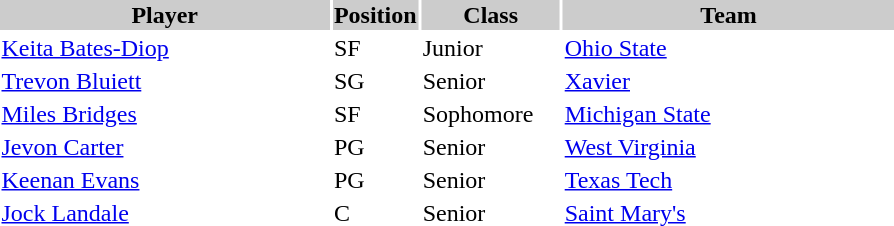<table style="width:600px" "border:'1' 'solid' 'gray' ">
<tr>
<th style="background:#ccc; width:40%;">Player</th>
<th style="background:#ccc; width:4%;">Position</th>
<th style="background:#ccc; width:16%;">Class</th>
<th style="background:#ccc; width:40%;">Team</th>
</tr>
<tr>
<td><a href='#'>Keita Bates-Diop</a></td>
<td>SF</td>
<td>Junior</td>
<td><a href='#'>Ohio State</a></td>
</tr>
<tr>
<td><a href='#'>Trevon Bluiett</a></td>
<td>SG</td>
<td>Senior</td>
<td><a href='#'>Xavier</a></td>
</tr>
<tr>
<td><a href='#'>Miles Bridges</a></td>
<td>SF</td>
<td>Sophomore</td>
<td><a href='#'>Michigan State</a></td>
</tr>
<tr>
<td><a href='#'>Jevon Carter</a></td>
<td>PG</td>
<td>Senior</td>
<td><a href='#'>West Virginia</a></td>
</tr>
<tr>
<td><a href='#'>Keenan Evans</a></td>
<td>PG</td>
<td>Senior</td>
<td><a href='#'>Texas Tech</a></td>
</tr>
<tr>
<td><a href='#'>Jock Landale</a></td>
<td>C</td>
<td>Senior</td>
<td><a href='#'>Saint Mary's</a></td>
</tr>
</table>
